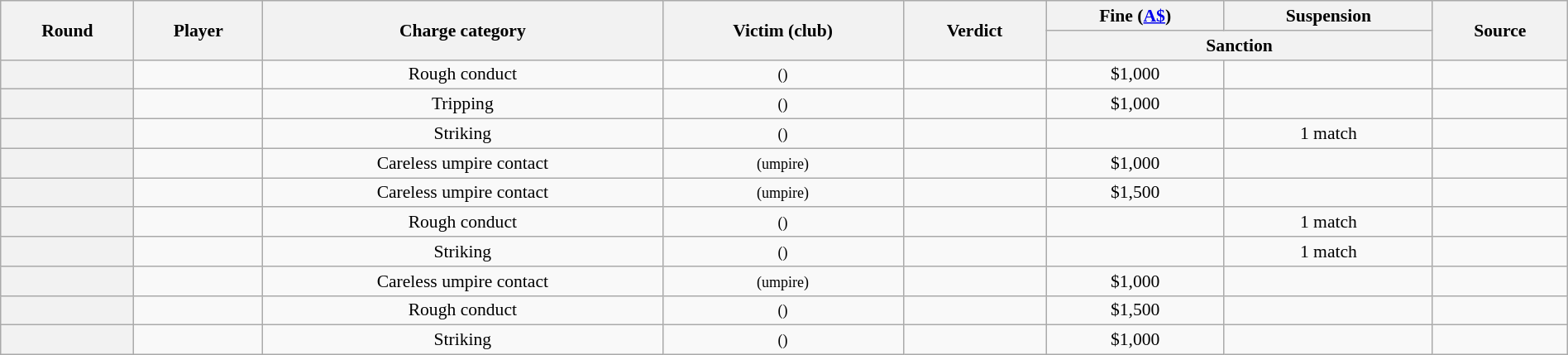<table class="wikitable plainrowheaders sortable" style="font-size:90%; width:100%; text-align:center;">
<tr>
<th scope="col" rowspan="2">Round</th>
<th scope="col" rowspan="2">Player</th>
<th scope="col" rowspan="2">Charge category</th>
<th scope="col" rowspan="2">Victim (club)</th>
<th scope="col" rowspan="2">Verdict</th>
<th scope="col">Fine (<a href='#'>A$</a>)</th>
<th scope="col">Suspension</th>
<th scope="col"  rowspan="2" class="unsortable">Source</th>
</tr>
<tr>
<th scope="col" colspan="2">Sanction</th>
</tr>
<tr>
<th scope="row"></th>
<td></td>
<td>Rough conduct</td>
<td> <small>()</small></td>
<td></td>
<td>$1,000</td>
<td></td>
<td></td>
</tr>
<tr>
<th scope="row"></th>
<td></td>
<td>Tripping</td>
<td> <small>()</small></td>
<td></td>
<td>$1,000</td>
<td></td>
<td></td>
</tr>
<tr>
<th scope="row"></th>
<td></td>
<td>Striking</td>
<td> <small>()</small></td>
<td></td>
<td></td>
<td>1 match</td>
<td></td>
</tr>
<tr>
<th scope="row"></th>
<td></td>
<td>Careless umpire contact</td>
<td> <small>(umpire)</small></td>
<td></td>
<td>$1,000</td>
<td></td>
<td></td>
</tr>
<tr>
<th scope="row"></th>
<td></td>
<td>Careless umpire contact</td>
<td> <small>(umpire)</small></td>
<td></td>
<td>$1,500</td>
<td></td>
<td></td>
</tr>
<tr>
<th scope="row"></th>
<td></td>
<td>Rough conduct</td>
<td> <small>()</small></td>
<td></td>
<td></td>
<td>1 match</td>
<td></td>
</tr>
<tr>
<th scope="row"></th>
<td></td>
<td>Striking</td>
<td> <small>()</small></td>
<td></td>
<td></td>
<td>1 match</td>
<td></td>
</tr>
<tr>
<th scope="row"></th>
<td></td>
<td>Careless umpire contact</td>
<td> <small>(umpire)</small></td>
<td></td>
<td>$1,000</td>
<td></td>
<td></td>
</tr>
<tr>
<th scope="row"></th>
<td></td>
<td>Rough conduct</td>
<td> <small>()</small></td>
<td></td>
<td>$1,500</td>
<td></td>
<td></td>
</tr>
<tr>
<th scope="row"></th>
<td></td>
<td>Striking</td>
<td> <small>()</small></td>
<td></td>
<td>$1,000</td>
<td></td>
<td></td>
</tr>
</table>
